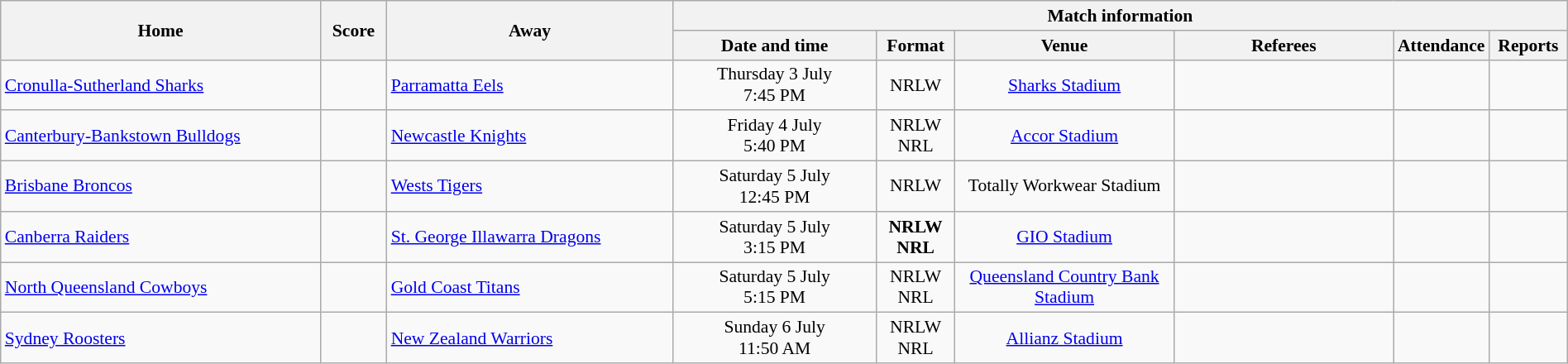<table class="wikitable" width="100%" style="border-collapse:collapse; font-size:90%; text-align:center;">
<tr>
<th rowspan="2">Home</th>
<th rowspan="2" text-align:center;>Score</th>
<th rowspan="2">Away</th>
<th colspan="6">Match information</th>
</tr>
<tr>
<th width="13%">Date and time</th>
<th width="5%">Format</th>
<th width="14%">Venue</th>
<th width="14%">Referees</th>
<th width="5%">Attendance</th>
<th width="5%">Reports</th>
</tr>
<tr>
<td align="left"> <a href='#'>Cronulla-Sutherland Sharks</a></td>
<td></td>
<td align="left"> <a href='#'>Parramatta Eels</a></td>
<td>Thursday 3 July<br>7:45 PM</td>
<td>NRLW<br></td>
<td><a href='#'>Sharks Stadium</a></td>
<td></td>
<td></td>
<td></td>
</tr>
<tr>
<td align="left"> <a href='#'>Canterbury-Bankstown Bulldogs</a></td>
<td></td>
<td align="left"> <a href='#'>Newcastle Knights</a></td>
<td>Friday 4 July<br>5:40 PM</td>
<td>NRLW<br>NRL</td>
<td><a href='#'>Accor Stadium</a></td>
<td></td>
<td></td>
<td></td>
</tr>
<tr>
<td align="left"> <a href='#'>Brisbane Broncos</a></td>
<td></td>
<td align="left"> <a href='#'>Wests Tigers</a></td>
<td>Saturday 5 July<br>12:45 PM</td>
<td>NRLW<br></td>
<td>Totally Workwear Stadium</td>
<td></td>
<td></td>
<td></td>
</tr>
<tr>
<td align="left"> <a href='#'>Canberra Raiders</a></td>
<td></td>
<td align="left"> <a href='#'>St. George Illawarra Dragons</a></td>
<td>Saturday 5 July<br>3:15 PM</td>
<td><strong>NRLW<br>NRL</strong></td>
<td><a href='#'>GIO Stadium</a></td>
<td></td>
<td></td>
<td></td>
</tr>
<tr>
<td align="left"> <a href='#'>North Queensland Cowboys</a></td>
<td></td>
<td align="left"> <a href='#'>Gold Coast Titans</a></td>
<td>Saturday 5 July<br>5:15 PM</td>
<td>NRLW<br>NRL</td>
<td><a href='#'>Queensland Country Bank Stadium</a></td>
<td></td>
<td></td>
<td></td>
</tr>
<tr>
<td align="left"> <a href='#'>Sydney Roosters</a></td>
<td></td>
<td align="left"> <a href='#'>New Zealand Warriors</a></td>
<td>Sunday 6 July<br>11:50 AM</td>
<td>NRLW<br>NRL</td>
<td><a href='#'>Allianz Stadium</a></td>
<td></td>
<td></td>
<td></td>
</tr>
</table>
